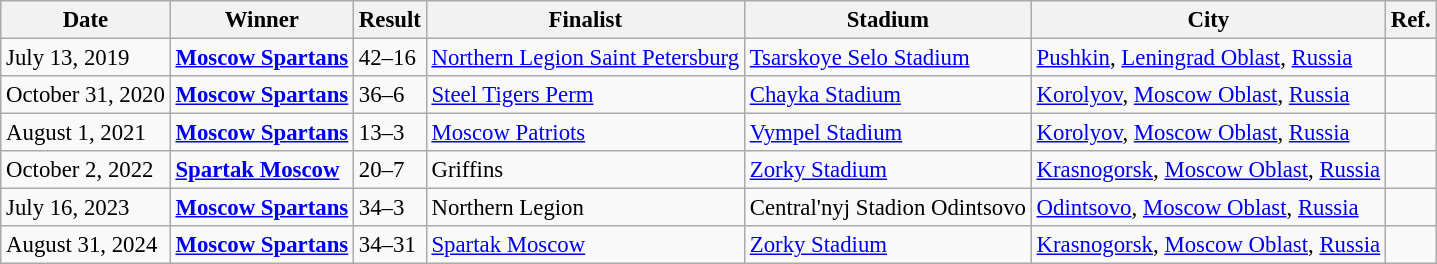<table class="wikitable" style="font-size: 95%">
<tr>
<th>Date</th>
<th>Winner</th>
<th>Result</th>
<th>Finalist</th>
<th>Stadium</th>
<th>City</th>
<th>Ref.</th>
</tr>
<tr>
<td>July 13, 2019</td>
<td><strong><a href='#'>Moscow Spartans</a></strong></td>
<td>42–16</td>
<td><a href='#'>Northern Legion Saint Petersburg</a></td>
<td><a href='#'>Tsarskoye Selo Stadium</a></td>
<td><a href='#'>Pushkin</a>, <a href='#'>Leningrad Oblast</a>, <a href='#'>Russia</a></td>
<td></td>
</tr>
<tr>
<td>October 31, 2020</td>
<td><strong><a href='#'>Moscow Spartans</a></strong></td>
<td>36–6</td>
<td><a href='#'>Steel Tigers Perm</a></td>
<td><a href='#'>Chayka Stadium</a></td>
<td><a href='#'>Korolyov</a>, <a href='#'>Moscow Oblast</a>, <a href='#'>Russia</a></td>
<td></td>
</tr>
<tr>
<td>August 1, 2021</td>
<td><strong><a href='#'>Moscow Spartans</a></strong></td>
<td>13–3</td>
<td><a href='#'>Moscow Patriots</a></td>
<td><a href='#'>Vympel Stadium</a></td>
<td><a href='#'>Korolyov</a>, <a href='#'>Moscow Oblast</a>, <a href='#'>Russia</a></td>
<td></td>
</tr>
<tr>
<td>October 2, 2022</td>
<td><strong><a href='#'>Spartak Moscow</a></strong></td>
<td>20–7</td>
<td>Griffins</td>
<td><a href='#'>Zorky Stadium</a></td>
<td><a href='#'>Krasnogorsk</a>, <a href='#'>Moscow Oblast</a>, <a href='#'>Russia</a></td>
<td></td>
</tr>
<tr>
<td>July 16, 2023</td>
<td><strong><a href='#'>Moscow Spartans</a></strong></td>
<td>34–3</td>
<td>Northern Legion</td>
<td>Central'nyj Stadion Odintsovo</td>
<td><a href='#'>Odintsovo</a>, <a href='#'>Moscow Oblast</a>, <a href='#'>Russia</a></td>
<td></td>
</tr>
<tr>
<td>August 31, 2024</td>
<td><strong><a href='#'>Moscow Spartans</a></strong></td>
<td>34–31</td>
<td><a href='#'>Spartak Moscow</a></td>
<td><a href='#'>Zorky Stadium</a></td>
<td><a href='#'>Krasnogorsk</a>, <a href='#'>Moscow Oblast</a>, <a href='#'>Russia</a></td>
<td></td>
</tr>
</table>
